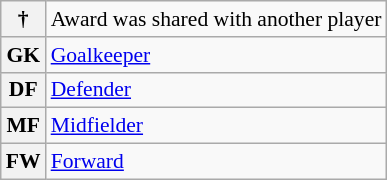<table class="wikitable" style="font-size:90%;">
<tr>
<th>†</th>
<td>Award was shared with another player</td>
</tr>
<tr>
<th>GK</th>
<td><a href='#'>Goalkeeper</a></td>
</tr>
<tr>
<th>DF</th>
<td><a href='#'>Defender</a></td>
</tr>
<tr>
<th>MF</th>
<td><a href='#'>Midfielder</a></td>
</tr>
<tr>
<th>FW</th>
<td><a href='#'>Forward</a></td>
</tr>
</table>
